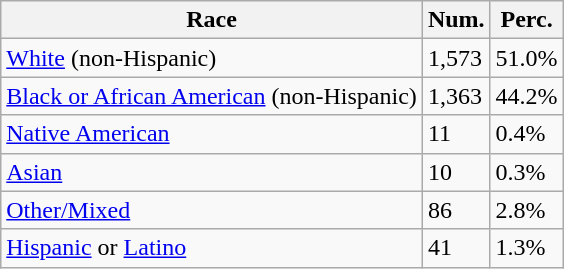<table class="wikitable">
<tr>
<th>Race</th>
<th>Num.</th>
<th>Perc.</th>
</tr>
<tr>
<td><a href='#'>White</a> (non-Hispanic)</td>
<td>1,573</td>
<td>51.0%</td>
</tr>
<tr>
<td><a href='#'>Black or African American</a> (non-Hispanic)</td>
<td>1,363</td>
<td>44.2%</td>
</tr>
<tr>
<td><a href='#'>Native American</a></td>
<td>11</td>
<td>0.4%</td>
</tr>
<tr>
<td><a href='#'>Asian</a></td>
<td>10</td>
<td>0.3%</td>
</tr>
<tr>
<td><a href='#'>Other/Mixed</a></td>
<td>86</td>
<td>2.8%</td>
</tr>
<tr>
<td><a href='#'>Hispanic</a> or <a href='#'>Latino</a></td>
<td>41</td>
<td>1.3%</td>
</tr>
</table>
